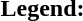<table class="toccolours" style="font-size:100%; white-space:nowrap;">
<tr>
<td><strong>Legend:</strong></td>
<td>      </td>
</tr>
<tr>
<td></td>
</tr>
<tr>
<td></td>
</tr>
<tr>
<td></td>
</tr>
</table>
